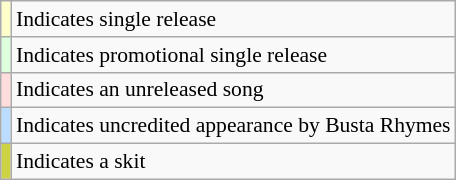<table class="wikitable" style="font-size:90%;">
<tr>
<td style="background-color:#FFFFCC"></td>
<td>Indicates single release</td>
</tr>
<tr>
<td style="background-color:#DDFFDD"></td>
<td>Indicates promotional single release</td>
</tr>
<tr>
<td style="background-color:#FFDDDD"></td>
<td>Indicates an unreleased song</td>
</tr>
<tr>
<td style="background-color:#bbddff"></td>
<td>Indicates uncredited appearance by Busta Rhymes</td>
</tr>
<tr>
<td style="background-color:#CED343"></td>
<td>Indicates a skit</td>
</tr>
</table>
